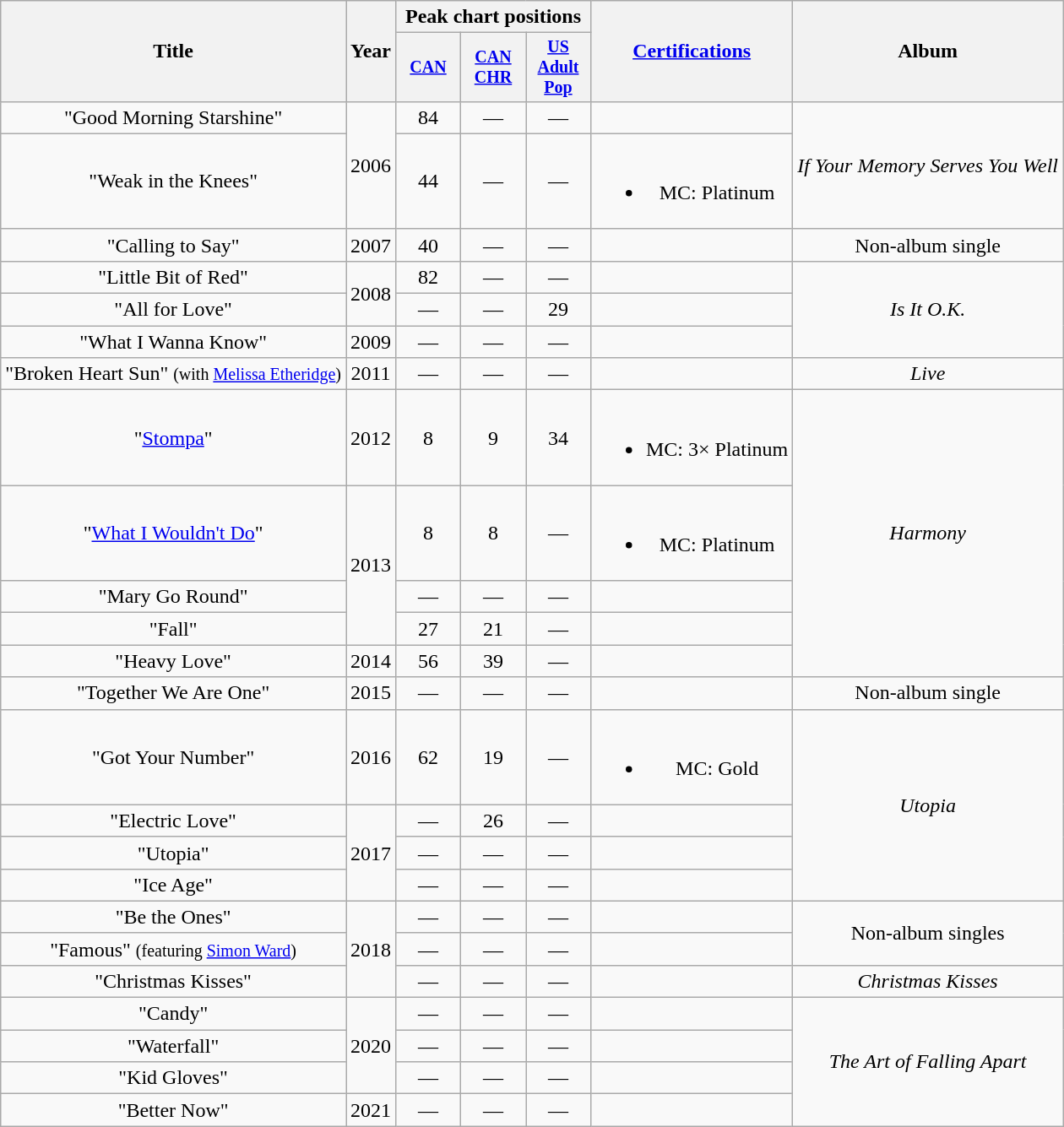<table class="wikitable" style="text-align:center;">
<tr>
<th rowspan="2">Title</th>
<th rowspan="2">Year</th>
<th colspan="3">Peak chart positions</th>
<th rowspan="2"><a href='#'>Certifications</a></th>
<th rowspan="2">Album</th>
</tr>
<tr style="font-size:smaller;">
<th width="45"><a href='#'>CAN</a><br></th>
<th width="45"><a href='#'>CAN<br>CHR</a><br></th>
<th width="45"><a href='#'>US<br>Adult<br>Pop</a><br></th>
</tr>
<tr>
<td>"Good Morning Starshine"</td>
<td rowspan=2>2006</td>
<td>84</td>
<td>—</td>
<td>—</td>
<td></td>
<td align="center" rowspan="2"><em>If Your Memory Serves You Well</em></td>
</tr>
<tr>
<td>"Weak in the Knees"</td>
<td>44</td>
<td>—</td>
<td>—</td>
<td><br><ul><li>MC: Platinum</li></ul></td>
</tr>
<tr>
<td>"Calling to Say"</td>
<td>2007</td>
<td>40</td>
<td>—</td>
<td>—</td>
<td></td>
<td align="center">Non-album single</td>
</tr>
<tr>
<td>"Little Bit of Red"</td>
<td rowspan=2>2008</td>
<td>82</td>
<td>—</td>
<td>—</td>
<td></td>
<td align="center" rowspan="3"><em>Is It O.K.</em></td>
</tr>
<tr>
<td>"All for Love"</td>
<td>—</td>
<td>—</td>
<td>29</td>
<td></td>
</tr>
<tr>
<td>"What I Wanna Know"</td>
<td>2009</td>
<td>—</td>
<td>—</td>
<td>—</td>
<td></td>
</tr>
<tr>
<td>"Broken Heart Sun" <small>(with <a href='#'>Melissa Etheridge</a>)</small></td>
<td>2011</td>
<td>—</td>
<td>—</td>
<td>—</td>
<td></td>
<td align="center"><em>Live</em></td>
</tr>
<tr>
<td>"<a href='#'>Stompa</a>"</td>
<td>2012</td>
<td>8</td>
<td>9</td>
<td>34</td>
<td><br><ul><li>MC: 3× Platinum</li></ul></td>
<td align="center" rowspan="5"><em>Harmony</em></td>
</tr>
<tr>
<td>"<a href='#'>What I Wouldn't Do</a>"</td>
<td rowspan="3">2013</td>
<td>8</td>
<td>8</td>
<td>—</td>
<td><br><ul><li>MC: Platinum</li></ul></td>
</tr>
<tr>
<td>"Mary Go Round"</td>
<td>—</td>
<td>—</td>
<td>—</td>
<td></td>
</tr>
<tr>
<td>"Fall"</td>
<td>27</td>
<td>21</td>
<td>—</td>
<td></td>
</tr>
<tr>
<td>"Heavy Love"</td>
<td>2014</td>
<td>56</td>
<td>39</td>
<td>—</td>
<td></td>
</tr>
<tr>
<td>"Together We Are One"</td>
<td>2015</td>
<td>—</td>
<td>—</td>
<td>—</td>
<td></td>
<td>Non-album single</td>
</tr>
<tr>
<td>"Got Your Number"</td>
<td>2016</td>
<td>62</td>
<td>19</td>
<td>—</td>
<td><br><ul><li>MC: Gold</li></ul></td>
<td rowspan="4" align="center"><em>Utopia</em></td>
</tr>
<tr>
<td>"Electric Love"</td>
<td rowspan="3">2017</td>
<td>—</td>
<td>26</td>
<td>—</td>
<td></td>
</tr>
<tr>
<td>"Utopia"</td>
<td>—</td>
<td>—</td>
<td>—</td>
<td></td>
</tr>
<tr>
<td>"Ice Age"</td>
<td>—</td>
<td>—</td>
<td>—</td>
<td></td>
</tr>
<tr>
<td>"Be the Ones"</td>
<td rowspan="3">2018</td>
<td>—</td>
<td>—</td>
<td>—</td>
<td></td>
<td rowspan="2">Non-album singles</td>
</tr>
<tr>
<td>"Famous" <small>(featuring <a href='#'>
Simon Ward</a>)</small></td>
<td>—</td>
<td>—</td>
<td>—</td>
<td></td>
</tr>
<tr>
<td>"Christmas Kisses"</td>
<td>—</td>
<td>—</td>
<td>—</td>
<td></td>
<td><em>Christmas Kisses</em></td>
</tr>
<tr>
<td>"Candy"</td>
<td rowspan="3">2020</td>
<td>—</td>
<td>—</td>
<td>—</td>
<td></td>
<td rowspan="4"><em>The Art of Falling Apart</em></td>
</tr>
<tr>
<td>"Waterfall"</td>
<td>—</td>
<td>—</td>
<td>—</td>
<td></td>
</tr>
<tr>
<td>"Kid Gloves"</td>
<td>—</td>
<td>—</td>
<td>—</td>
<td></td>
</tr>
<tr>
<td>"Better Now"</td>
<td>2021</td>
<td>—</td>
<td>—</td>
<td>—</td>
<td></td>
</tr>
</table>
